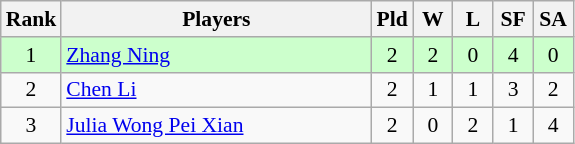<table class="wikitable" style="font-size:90%; text-align:center">
<tr>
<th width="20">Rank</th>
<th width="200">Players</th>
<th width="20">Pld</th>
<th width="20">W</th>
<th width="20">L</th>
<th width="20">SF</th>
<th width="20">SA</th>
</tr>
<tr bgcolor="#ccffcc">
<td>1</td>
<td align="left"> <a href='#'>Zhang Ning</a></td>
<td>2</td>
<td>2</td>
<td>0</td>
<td>4</td>
<td>0</td>
</tr>
<tr>
<td>2</td>
<td align="left"> <a href='#'>Chen Li</a></td>
<td>2</td>
<td>1</td>
<td>1</td>
<td>3</td>
<td>2</td>
</tr>
<tr>
<td>3</td>
<td align="left"> <a href='#'>Julia Wong Pei Xian</a></td>
<td>2</td>
<td>0</td>
<td>2</td>
<td>1</td>
<td>4</td>
</tr>
</table>
